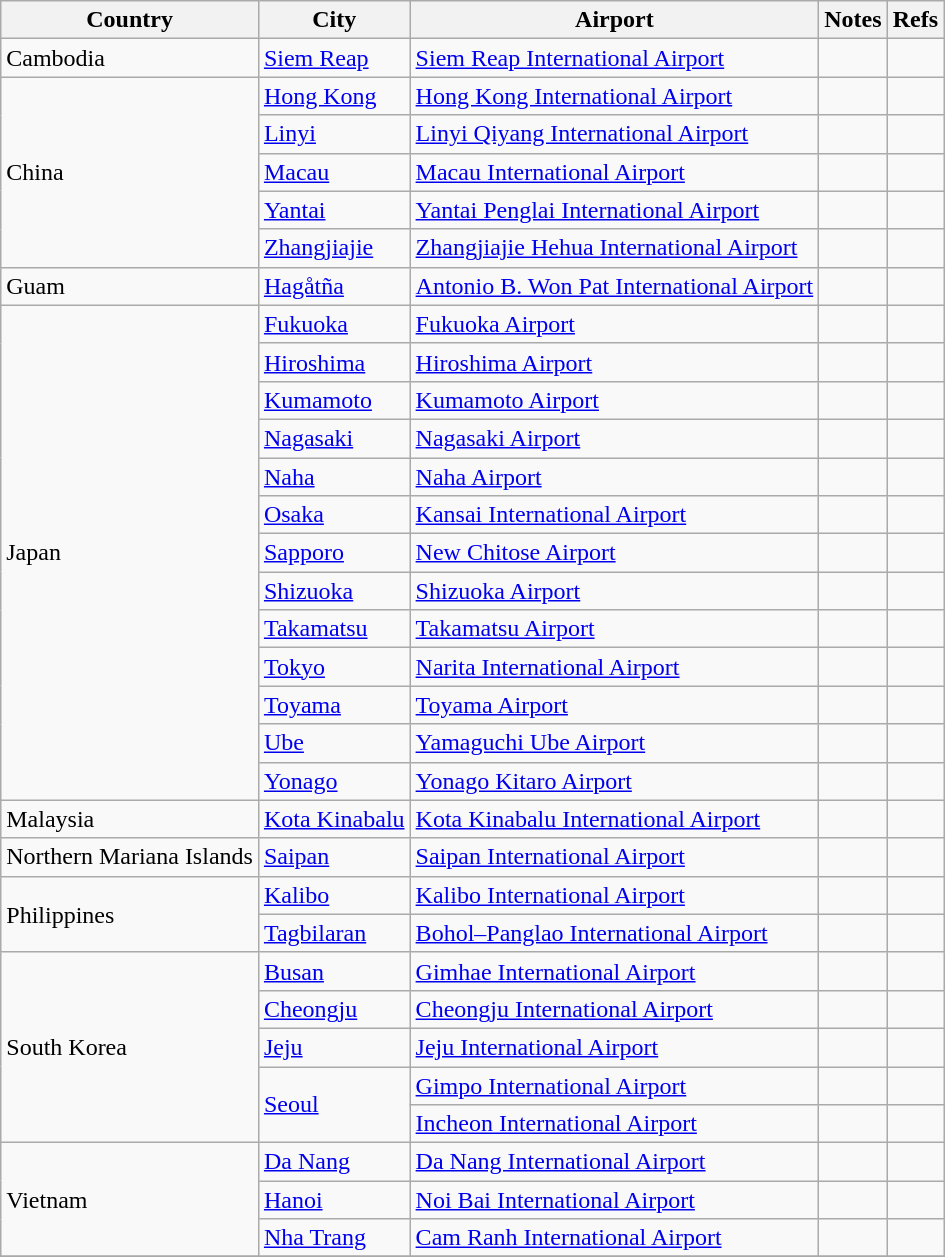<table class="wikitable sortable">
<tr>
<th>Country</th>
<th>City</th>
<th>Airport</th>
<th>Notes</th>
<th>Refs</th>
</tr>
<tr>
<td>Cambodia</td>
<td><a href='#'>Siem Reap</a></td>
<td><a href='#'>Siem Reap International Airport</a></td>
<td></td>
<td align=center></td>
</tr>
<tr>
<td rowspan="5">China</td>
<td><a href='#'>Hong Kong</a></td>
<td><a href='#'>Hong Kong International Airport</a></td>
<td></td>
<td align=center></td>
</tr>
<tr>
<td><a href='#'>Linyi</a></td>
<td><a href='#'>Linyi Qiyang International Airport</a></td>
<td align=center></td>
<td align=center></td>
</tr>
<tr>
<td><a href='#'>Macau</a></td>
<td><a href='#'>Macau International Airport</a></td>
<td></td>
<td align=center></td>
</tr>
<tr>
<td><a href='#'>Yantai</a></td>
<td><a href='#'>Yantai Penglai International Airport</a></td>
<td align=center></td>
<td align=center></td>
</tr>
<tr>
<td><a href='#'>Zhangjiajie</a></td>
<td><a href='#'>Zhangjiajie Hehua International Airport</a></td>
<td align=center></td>
<td align=center></td>
</tr>
<tr>
<td>Guam</td>
<td><a href='#'>Hagåtña</a></td>
<td><a href='#'>Antonio B. Won Pat International Airport</a></td>
<td align=center></td>
<td align=center></td>
</tr>
<tr>
<td rowspan="13">Japan</td>
<td><a href='#'>Fukuoka</a></td>
<td><a href='#'>Fukuoka Airport</a></td>
<td align=center></td>
<td align=center></td>
</tr>
<tr>
<td><a href='#'>Hiroshima</a></td>
<td><a href='#'>Hiroshima Airport</a></td>
<td></td>
<td align=center></td>
</tr>
<tr>
<td><a href='#'>Kumamoto</a></td>
<td><a href='#'>Kumamoto Airport</a></td>
<td align=center></td>
<td align=center></td>
</tr>
<tr>
<td><a href='#'>Nagasaki</a></td>
<td><a href='#'>Nagasaki Airport</a></td>
<td align=center></td>
<td align=center></td>
</tr>
<tr>
<td><a href='#'>Naha</a></td>
<td><a href='#'>Naha Airport</a></td>
<td></td>
<td align=center></td>
</tr>
<tr>
<td><a href='#'>Osaka</a></td>
<td><a href='#'>Kansai International Airport</a></td>
<td align=center></td>
<td align=center></td>
</tr>
<tr>
<td><a href='#'>Sapporo</a></td>
<td><a href='#'>New Chitose Airport</a></td>
<td align=center></td>
<td align=center></td>
</tr>
<tr>
<td><a href='#'>Shizuoka</a></td>
<td><a href='#'>Shizuoka Airport</a></td>
<td></td>
<td align=center></td>
</tr>
<tr>
<td><a href='#'>Takamatsu</a></td>
<td><a href='#'>Takamatsu Airport</a></td>
<td align=center></td>
<td align=center></td>
</tr>
<tr>
<td><a href='#'>Tokyo</a></td>
<td><a href='#'>Narita International Airport</a></td>
<td align=center></td>
<td align=center></td>
</tr>
<tr>
<td><a href='#'>Toyama</a></td>
<td><a href='#'>Toyama Airport</a></td>
<td></td>
<td align=center></td>
</tr>
<tr>
<td><a href='#'>Ube</a></td>
<td><a href='#'>Yamaguchi Ube Airport</a></td>
<td></td>
<td align=center></td>
</tr>
<tr>
<td><a href='#'>Yonago</a></td>
<td><a href='#'>Yonago Kitaro Airport</a></td>
<td align=center></td>
<td align=center></td>
</tr>
<tr>
<td>Malaysia</td>
<td><a href='#'>Kota Kinabalu</a></td>
<td><a href='#'>Kota Kinabalu International Airport</a></td>
<td align=center></td>
<td align=center></td>
</tr>
<tr>
<td>Northern Mariana Islands</td>
<td><a href='#'>Saipan</a></td>
<td><a href='#'>Saipan International Airport</a></td>
<td align=center></td>
<td align=center></td>
</tr>
<tr>
<td rowspan="2">Philippines</td>
<td><a href='#'>Kalibo</a></td>
<td><a href='#'>Kalibo International Airport</a></td>
<td></td>
<td align=center></td>
</tr>
<tr>
<td><a href='#'>Tagbilaran</a></td>
<td><a href='#'>Bohol–Panglao International Airport</a></td>
<td></td>
<td></td>
</tr>
<tr>
<td rowspan="5">South Korea</td>
<td><a href='#'>Busan</a></td>
<td><a href='#'>Gimhae International Airport</a></td>
<td></td>
<td align=center></td>
</tr>
<tr>
<td><a href='#'>Cheongju</a></td>
<td><a href='#'>Cheongju International Airport</a></td>
<td></td>
<td align=center></td>
</tr>
<tr>
<td><a href='#'>Jeju</a></td>
<td><a href='#'>Jeju International Airport</a></td>
<td align=center></td>
<td align=center></td>
</tr>
<tr>
<td rowspan="2"><a href='#'>Seoul</a></td>
<td><a href='#'>Gimpo International Airport</a></td>
<td align=center></td>
<td align=center></td>
</tr>
<tr>
<td><a href='#'>Incheon International Airport</a></td>
<td></td>
<td align=center></td>
</tr>
<tr>
<td rowspan="3">Vietnam</td>
<td><a href='#'>Da Nang</a></td>
<td><a href='#'>Da Nang International Airport</a></td>
<td align=center></td>
<td align=center></td>
</tr>
<tr>
<td><a href='#'>Hanoi</a></td>
<td><a href='#'>Noi Bai International Airport</a></td>
<td align=center></td>
<td align=center></td>
</tr>
<tr>
<td><a href='#'>Nha Trang</a></td>
<td><a href='#'>Cam Ranh International Airport</a></td>
<td align=center></td>
<td align=center></td>
</tr>
<tr>
</tr>
</table>
